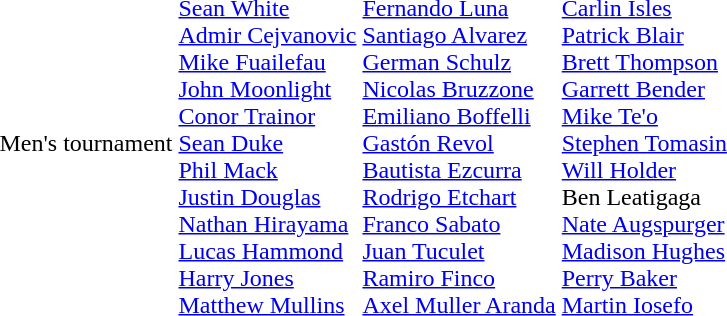<table>
<tr>
<td>Men's tournament</td>
<td><br><a href='#'>Sean White</a><br><a href='#'>Admir Cejvanovic</a><br><a href='#'>Mike Fuailefau</a><br><a href='#'>John Moonlight</a><br><a href='#'>Conor Trainor</a><br><a href='#'>Sean Duke</a><br><a href='#'>Phil Mack</a><br><a href='#'>Justin Douglas</a><br><a href='#'>Nathan Hirayama</a><br><a href='#'>Lucas Hammond</a><br><a href='#'>Harry Jones</a><br><a href='#'>Matthew Mullins</a></td>
<td><br><a href='#'>Fernando Luna</a><br><a href='#'>Santiago Alvarez</a><br><a href='#'>German Schulz</a><br><a href='#'>Nicolas Bruzzone</a><br><a href='#'>Emiliano Boffelli</a><br><a href='#'>Gastón Revol</a><br><a href='#'>Bautista Ezcurra</a><br><a href='#'>Rodrigo Etchart</a><br><a href='#'>Franco Sabato</a><br><a href='#'>Juan Tuculet</a><br><a href='#'>Ramiro Finco</a><br><a href='#'>Axel Muller Aranda</a></td>
<td><br><a href='#'>Carlin Isles</a><br><a href='#'>Patrick Blair</a><br><a href='#'>Brett Thompson</a><br><a href='#'>Garrett Bender</a><br><a href='#'>Mike Te'o</a><br><a href='#'>Stephen Tomasin</a><br><a href='#'>Will Holder</a><br>Ben Leatigaga<br><a href='#'>Nate Augspurger</a><br><a href='#'>Madison Hughes</a><br><a href='#'>Perry Baker</a><br><a href='#'>Martin Iosefo</a></td>
</tr>
</table>
